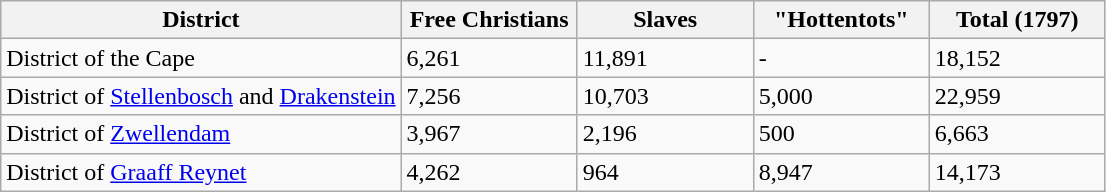<table class="wikitable">
<tr>
<th>District</th>
<th style="width: 110px;">Free Christians</th>
<th style="width: 110px;">Slaves</th>
<th style="width: 110px;">"Hottentots"</th>
<th style="width: 110px;">Total (1797)</th>
</tr>
<tr>
<td>District of the Cape</td>
<td>6,261</td>
<td>11,891</td>
<td>-</td>
<td>18,152</td>
</tr>
<tr>
<td>District of <a href='#'>Stellenbosch</a> and <a href='#'>Drakenstein</a></td>
<td>7,256</td>
<td>10,703</td>
<td>5,000</td>
<td>22,959</td>
</tr>
<tr>
<td>District of <a href='#'>Zwellendam</a></td>
<td>3,967</td>
<td>2,196</td>
<td>500</td>
<td>6,663</td>
</tr>
<tr>
<td>District of <a href='#'>Graaff Reynet</a></td>
<td>4,262</td>
<td>964</td>
<td>8,947</td>
<td>14,173</td>
</tr>
</table>
